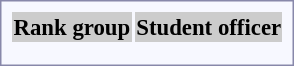<table style="border:1px solid #8888aa; background-color:#f7f8ff; padding:5px; font-size:95%; margin: 0px 12px 12px 0px; text-align:center;">
<tr bgcolor="#CCCCCC">
<th>Rank group</th>
<th>Student officer</th>
</tr>
<tr>
<td rowspan=2></td>
<td></td>
</tr>
<tr>
<td></td>
</tr>
</table>
